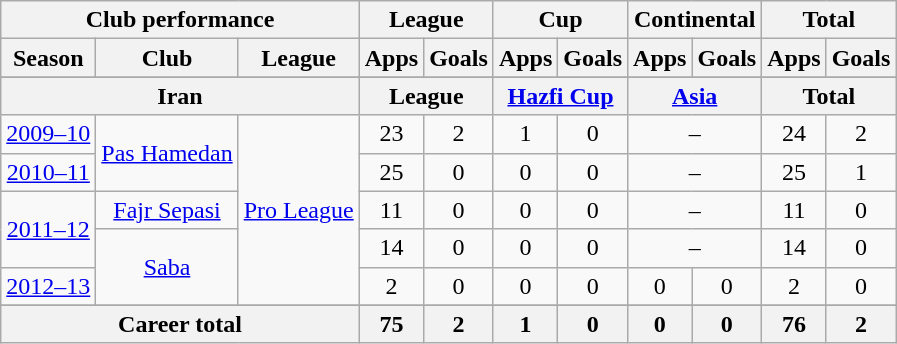<table class="wikitable" style="text-align:center">
<tr>
<th colspan=3>Club performance</th>
<th colspan=2>League</th>
<th colspan=2>Cup</th>
<th colspan=2>Continental</th>
<th colspan=2>Total</th>
</tr>
<tr>
<th>Season</th>
<th>Club</th>
<th>League</th>
<th>Apps</th>
<th>Goals</th>
<th>Apps</th>
<th>Goals</th>
<th>Apps</th>
<th>Goals</th>
<th>Apps</th>
<th>Goals</th>
</tr>
<tr>
</tr>
<tr>
<th colspan=3>Iran</th>
<th colspan=2>League</th>
<th colspan=2><a href='#'>Hazfi Cup</a></th>
<th colspan=2><a href='#'>Asia</a></th>
<th colspan=2>Total</th>
</tr>
<tr>
<td><a href='#'>2009–10</a></td>
<td rowspan="2"><a href='#'>Pas Hamedan</a></td>
<td rowspan="5"><a href='#'>Pro League</a></td>
<td>23</td>
<td>2</td>
<td>1</td>
<td>0</td>
<td colspan="2">–</td>
<td>24</td>
<td>2</td>
</tr>
<tr>
<td><a href='#'>2010–11</a></td>
<td>25</td>
<td>0</td>
<td>0</td>
<td>0</td>
<td colspan="2">–</td>
<td>25</td>
<td>1</td>
</tr>
<tr>
<td rowspan="2"><a href='#'>2011–12</a></td>
<td><a href='#'>Fajr Sepasi</a></td>
<td>11</td>
<td>0</td>
<td>0</td>
<td>0</td>
<td colspan="2">–</td>
<td>11</td>
<td>0</td>
</tr>
<tr>
<td rowspan="2"><a href='#'>Saba</a></td>
<td>14</td>
<td>0</td>
<td>0</td>
<td>0</td>
<td colspan="2">–</td>
<td>14</td>
<td>0</td>
</tr>
<tr>
<td><a href='#'>2012–13</a></td>
<td>2</td>
<td>0</td>
<td>0</td>
<td>0</td>
<td>0</td>
<td>0</td>
<td>2</td>
<td>0</td>
</tr>
<tr>
</tr>
<tr>
<th colspan=3>Career total</th>
<th>75</th>
<th>2</th>
<th>1</th>
<th>0</th>
<th>0</th>
<th>0</th>
<th>76</th>
<th>2</th>
</tr>
</table>
